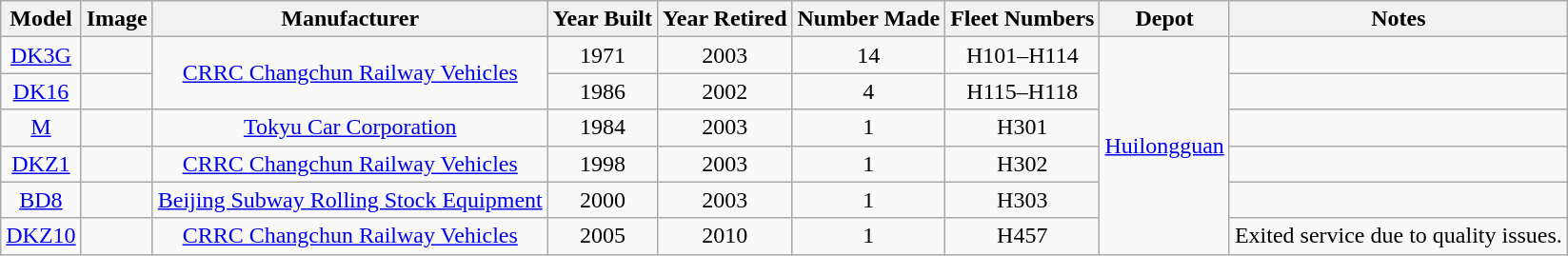<table class="wikitable sortable" style="border-collapse: collapse; text-align: center;">
<tr>
<th>Model</th>
<th>Image</th>
<th>Manufacturer</th>
<th>Year Built</th>
<th>Year Retired</th>
<th>Number Made</th>
<th>Fleet Numbers</th>
<th>Depot</th>
<th>Notes</th>
</tr>
<tr>
<td><a href='#'>DK3G</a></td>
<td></td>
<td rowspan=2><a href='#'>CRRC Changchun Railway Vehicles</a></td>
<td>1971</td>
<td>2003</td>
<td>14</td>
<td>H101–H114</td>
<td rowspan=7><a href='#'>Huilongguan</a></td>
<td></td>
</tr>
<tr>
<td><a href='#'>DK16</a></td>
<td></td>
<td>1986</td>
<td>2002</td>
<td>4</td>
<td>H115–H118</td>
<td></td>
</tr>
<tr>
<td><a href='#'>M</a></td>
<td></td>
<td><a href='#'>Tokyu Car Corporation</a></td>
<td>1984</td>
<td>2003</td>
<td>1</td>
<td>H301</td>
<td></td>
</tr>
<tr>
<td><a href='#'>DKZ1</a></td>
<td></td>
<td><a href='#'>CRRC Changchun Railway Vehicles</a></td>
<td>1998</td>
<td>2003</td>
<td>1</td>
<td>H302</td>
<td></td>
</tr>
<tr>
<td><a href='#'>BD8</a></td>
<td></td>
<td><a href='#'>Beijing Subway Rolling Stock Equipment</a></td>
<td>2000</td>
<td>2003</td>
<td>1</td>
<td>H303</td>
<td></td>
</tr>
<tr>
<td><a href='#'>DKZ10</a></td>
<td></td>
<td><a href='#'>CRRC Changchun Railway Vehicles</a></td>
<td>2005</td>
<td>2010</td>
<td>1</td>
<td>H457</td>
<td>Exited service due to quality issues.</td>
</tr>
</table>
